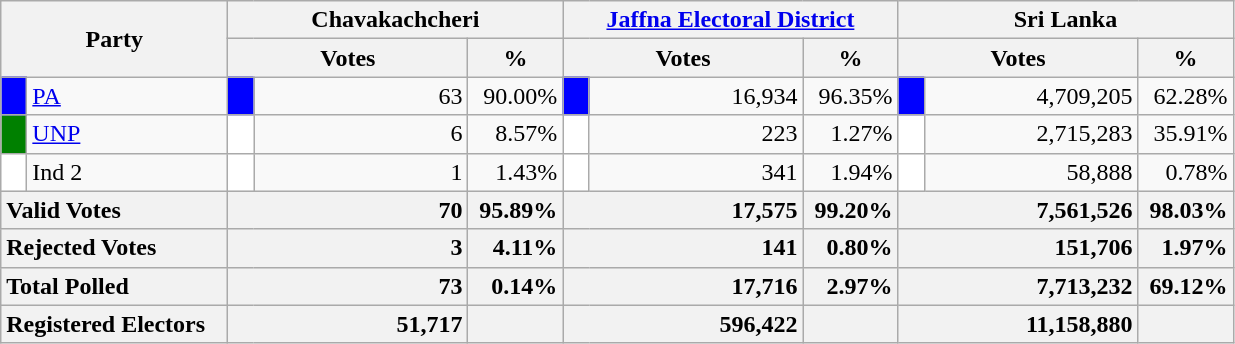<table class="wikitable">
<tr>
<th colspan="2" width="144px"rowspan="2">Party</th>
<th colspan="3" width="216px">Chavakachcheri</th>
<th colspan="3" width="216px"><a href='#'>Jaffna Electoral District</a></th>
<th colspan="3" width="216px">Sri Lanka</th>
</tr>
<tr>
<th colspan="2" width="144px">Votes</th>
<th>%</th>
<th colspan="2" width="144px">Votes</th>
<th>%</th>
<th colspan="2" width="144px">Votes</th>
<th>%</th>
</tr>
<tr>
<td style="background-color:blue;" width="10px"></td>
<td style="text-align:left;"><a href='#'>PA</a></td>
<td style="background-color:blue;" width="10px"></td>
<td style="text-align:right;">63</td>
<td style="text-align:right;">90.00%</td>
<td style="background-color:blue;" width="10px"></td>
<td style="text-align:right;">16,934</td>
<td style="text-align:right;">96.35%</td>
<td style="background-color:blue;" width="10px"></td>
<td style="text-align:right;">4,709,205</td>
<td style="text-align:right;">62.28%</td>
</tr>
<tr>
<td style="background-color:green;" width="10px"></td>
<td style="text-align:left;"><a href='#'>UNP</a></td>
<td style="background-color:white;" width="10px"></td>
<td style="text-align:right;">6</td>
<td style="text-align:right;">8.57%</td>
<td style="background-color:white;" width="10px"></td>
<td style="text-align:right;">223</td>
<td style="text-align:right;">1.27%</td>
<td style="background-color:white;" width="10px"></td>
<td style="text-align:right;">2,715,283</td>
<td style="text-align:right;">35.91%</td>
</tr>
<tr>
<td style="background-color:white;" width="10px"></td>
<td style="text-align:left;">Ind 2</td>
<td style="background-color:white;" width="10px"></td>
<td style="text-align:right;">1</td>
<td style="text-align:right;">1.43%</td>
<td style="background-color:white;" width="10px"></td>
<td style="text-align:right;">341</td>
<td style="text-align:right;">1.94%</td>
<td style="background-color:white;" width="10px"></td>
<td style="text-align:right;">58,888</td>
<td style="text-align:right;">0.78%</td>
</tr>
<tr>
<th colspan="2" width="144px"style="text-align:left;">Valid Votes</th>
<th style="text-align:right;"colspan="2" width="144px">70</th>
<th style="text-align:right;">95.89%</th>
<th style="text-align:right;"colspan="2" width="144px">17,575</th>
<th style="text-align:right;">99.20%</th>
<th style="text-align:right;"colspan="2" width="144px">7,561,526</th>
<th style="text-align:right;">98.03%</th>
</tr>
<tr>
<th colspan="2" width="144px"style="text-align:left;">Rejected Votes</th>
<th style="text-align:right;"colspan="2" width="144px">3</th>
<th style="text-align:right;">4.11%</th>
<th style="text-align:right;"colspan="2" width="144px">141</th>
<th style="text-align:right;">0.80%</th>
<th style="text-align:right;"colspan="2" width="144px">151,706</th>
<th style="text-align:right;">1.97%</th>
</tr>
<tr>
<th colspan="2" width="144px"style="text-align:left;">Total Polled</th>
<th style="text-align:right;"colspan="2" width="144px">73</th>
<th style="text-align:right;">0.14%</th>
<th style="text-align:right;"colspan="2" width="144px">17,716</th>
<th style="text-align:right;">2.97%</th>
<th style="text-align:right;"colspan="2" width="144px">7,713,232</th>
<th style="text-align:right;">69.12%</th>
</tr>
<tr>
<th colspan="2" width="144px"style="text-align:left;">Registered Electors</th>
<th style="text-align:right;"colspan="2" width="144px">51,717</th>
<th></th>
<th style="text-align:right;"colspan="2" width="144px">596,422</th>
<th></th>
<th style="text-align:right;"colspan="2" width="144px">11,158,880</th>
<th></th>
</tr>
</table>
